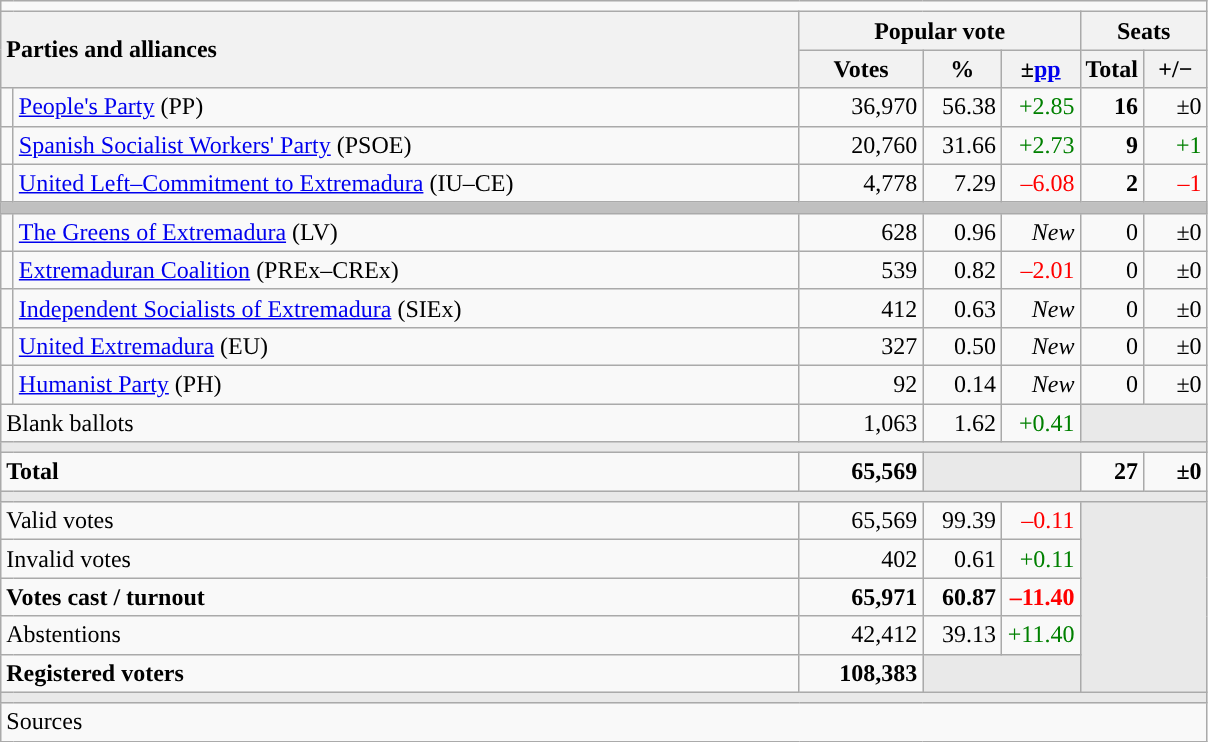<table class="wikitable" style="text-align:right;">
<tr>
<td colspan="7"></td>
</tr>
<tr>
<th style="text-align:left;" rowspan="2" colspan="2" width="525">Parties and alliances</th>
<th colspan="3">Popular vote</th>
<th colspan="2">Seats</th>
</tr>
<tr>
<th width="75">Votes</th>
<th width="45">%</th>
<th width="45">±<a href='#'>pp</a></th>
<th width="35">Total</th>
<th width="35">+/−</th>
</tr>
<tr>
<td width="1" style="color:inherit;background:"></td>
<td align="left"><a href='#'>People's Party</a> (PP)</td>
<td>36,970</td>
<td>56.38</td>
<td style="color:green;">+2.85</td>
<td><strong>16</strong></td>
<td>±0</td>
</tr>
<tr>
<td style="color:inherit;background:"></td>
<td align="left"><a href='#'>Spanish Socialist Workers' Party</a> (PSOE)</td>
<td>20,760</td>
<td>31.66</td>
<td style="color:green;">+2.73</td>
<td><strong>9</strong></td>
<td style="color:green;">+1</td>
</tr>
<tr>
<td style="color:inherit;background:"></td>
<td align="left"><a href='#'>United Left–Commitment to Extremadura</a> (IU–CE)</td>
<td>4,778</td>
<td>7.29</td>
<td style="color:red;">–6.08</td>
<td><strong>2</strong></td>
<td style="color:red;">–1</td>
</tr>
<tr>
<td colspan="7" bgcolor="#C0C0C0"></td>
</tr>
<tr>
<td style="color:inherit;background:"></td>
<td align="left"><a href='#'>The Greens of Extremadura</a> (LV)</td>
<td>628</td>
<td>0.96</td>
<td><em>New</em></td>
<td>0</td>
<td>±0</td>
</tr>
<tr>
<td style="color:inherit;background:"></td>
<td align="left"><a href='#'>Extremaduran Coalition</a> (PREx–CREx)</td>
<td>539</td>
<td>0.82</td>
<td style="color:red;">–2.01</td>
<td>0</td>
<td>±0</td>
</tr>
<tr>
<td style="color:inherit;background:"></td>
<td align="left"><a href='#'>Independent Socialists of Extremadura</a> (SIEx)</td>
<td>412</td>
<td>0.63</td>
<td><em>New</em></td>
<td>0</td>
<td>±0</td>
</tr>
<tr>
<td style="color:inherit;background:"></td>
<td align="left"><a href='#'>United Extremadura</a> (EU)</td>
<td>327</td>
<td>0.50</td>
<td><em>New</em></td>
<td>0</td>
<td>±0</td>
</tr>
<tr>
<td style="color:inherit;background:"></td>
<td align="left"><a href='#'>Humanist Party</a> (PH)</td>
<td>92</td>
<td>0.14</td>
<td><em>New</em></td>
<td>0</td>
<td>±0</td>
</tr>
<tr>
<td align="left" colspan="2">Blank ballots</td>
<td>1,063</td>
<td>1.62</td>
<td style="color:green;">+0.41</td>
<td bgcolor="#E9E9E9" colspan="2"></td>
</tr>
<tr>
<td colspan="7" bgcolor="#E9E9E9"></td>
</tr>
<tr style="font-weight:bold;">
<td align="left" colspan="2">Total</td>
<td>65,569</td>
<td bgcolor="#E9E9E9" colspan="2"></td>
<td>27</td>
<td>±0</td>
</tr>
<tr>
<td colspan="7" bgcolor="#E9E9E9"></td>
</tr>
<tr>
<td align="left" colspan="2">Valid votes</td>
<td>65,569</td>
<td>99.39</td>
<td style="color:red;">–0.11</td>
<td bgcolor="#E9E9E9" colspan="2" rowspan="5"></td>
</tr>
<tr>
<td align="left" colspan="2">Invalid votes</td>
<td>402</td>
<td>0.61</td>
<td style="color:green;">+0.11</td>
</tr>
<tr style="font-weight:bold;">
<td align="left" colspan="2">Votes cast / turnout</td>
<td>65,971</td>
<td>60.87</td>
<td style="color:red;">–11.40</td>
</tr>
<tr>
<td align="left" colspan="2">Abstentions</td>
<td>42,412</td>
<td>39.13</td>
<td style="color:green;">+11.40</td>
</tr>
<tr style="font-weight:bold;">
<td align="left" colspan="2">Registered voters</td>
<td>108,383</td>
<td bgcolor="#E9E9E9" colspan="2"></td>
</tr>
<tr>
<td colspan="7" bgcolor="#E9E9E9"></td>
</tr>
<tr>
<td align="left" colspan="7">Sources</td>
</tr>
</table>
